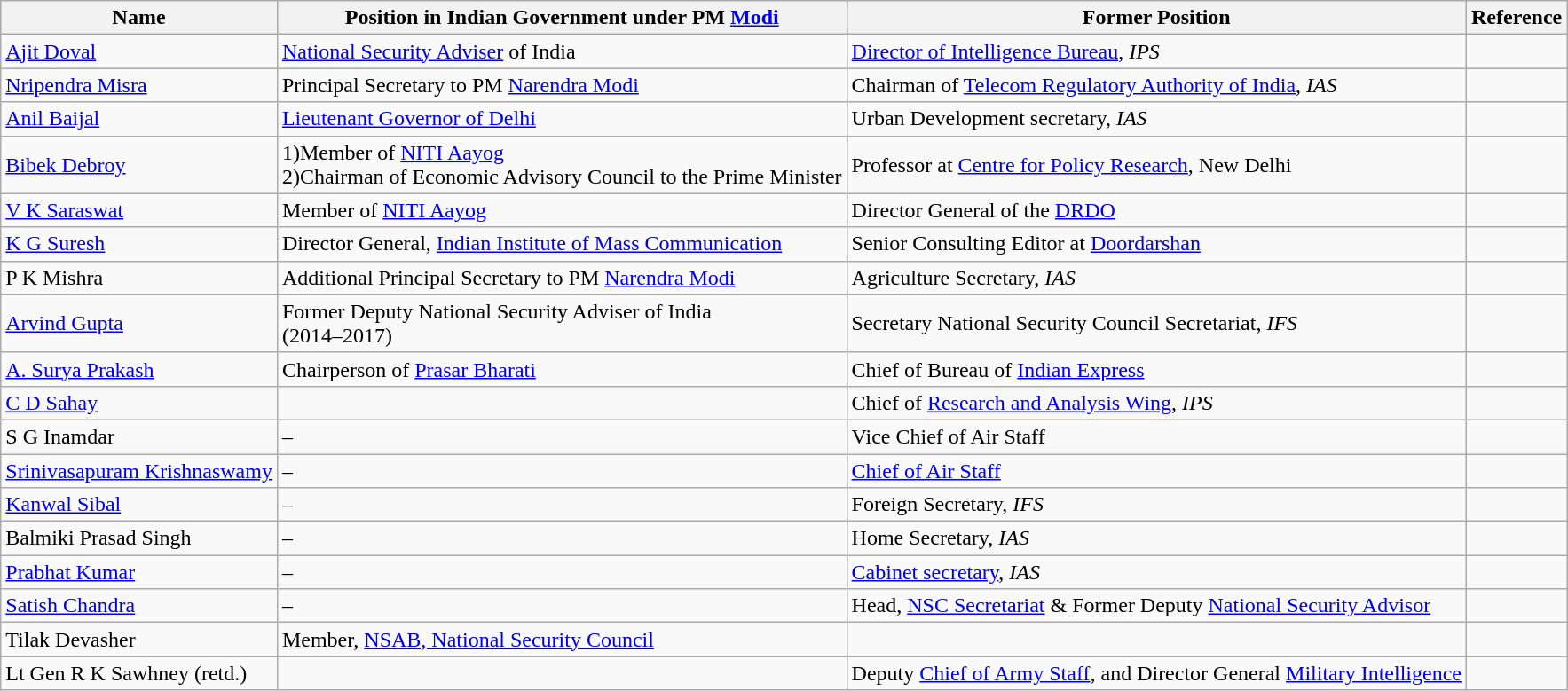<table class="wikitable">
<tr>
<th>Name</th>
<th>Position in Indian Government under PM <a href='#'>Modi</a></th>
<th>Former Position</th>
<th>Reference</th>
</tr>
<tr>
<td><a href='#'>Ajit Doval</a></td>
<td><a href='#'>National Security Adviser</a> of India</td>
<td><a href='#'>Director of Intelligence Bureau</a>, <em>IPS</em></td>
<td></td>
</tr>
<tr>
<td><a href='#'>Nripendra Misra</a></td>
<td>Principal Secretary to PM <a href='#'>Narendra Modi</a></td>
<td>Chairman of <a href='#'>Telecom Regulatory Authority of India</a>, <em>IAS</em></td>
<td></td>
</tr>
<tr>
<td><a href='#'>Anil Baijal</a></td>
<td><a href='#'>Lieutenant Governor of Delhi</a></td>
<td>Urban Development secretary, <em>IAS</em></td>
<td></td>
</tr>
<tr>
<td><a href='#'>Bibek Debroy</a></td>
<td>1)Member of <a href='#'>NITI Aayog</a><br>2)Chairman of Economic Advisory Council to the Prime Minister</td>
<td>Professor at <a href='#'>Centre for Policy Research</a>, New Delhi</td>
<td></td>
</tr>
<tr>
<td><a href='#'>V K Saraswat</a></td>
<td>Member of <a href='#'>NITI Aayog</a></td>
<td>Director General of the <a href='#'>DRDO</a></td>
<td></td>
</tr>
<tr>
<td><a href='#'>K G Suresh</a></td>
<td>Director General, <a href='#'>Indian Institute of Mass Communication</a></td>
<td>Senior Consulting Editor at <a href='#'>Doordarshan</a></td>
<td></td>
</tr>
<tr>
<td>P K Mishra</td>
<td>Additional Principal Secretary to PM <a href='#'>Narendra Modi</a></td>
<td>Agriculture Secretary, <em>IAS</em></td>
<td></td>
</tr>
<tr>
<td><a href='#'>Arvind Gupta</a></td>
<td>Former Deputy National Security Adviser of India<br>(2014–2017)</td>
<td>Secretary National Security Council Secretariat, <em>IFS</em></td>
<td></td>
</tr>
<tr>
<td><a href='#'>A. Surya Prakash</a></td>
<td>Chairperson of <a href='#'>Prasar Bharati</a></td>
<td>Chief of Bureau of <a href='#'>Indian Express</a></td>
<td></td>
</tr>
<tr>
<td><a href='#'>C D Sahay</a></td>
<td></td>
<td>Chief of <a href='#'>Research and Analysis Wing</a>, <em>IPS</em></td>
<td></td>
</tr>
<tr>
<td>S G Inamdar</td>
<td>–</td>
<td>Vice Chief of Air Staff</td>
<td></td>
</tr>
<tr>
<td><a href='#'>Srinivasapuram Krishnaswamy</a></td>
<td>–</td>
<td><a href='#'>Chief of Air Staff</a></td>
<td></td>
</tr>
<tr>
<td><a href='#'>Kanwal Sibal</a></td>
<td>–</td>
<td>Foreign Secretary, <em>IFS</em></td>
<td></td>
</tr>
<tr>
<td>Balmiki Prasad Singh</td>
<td>–</td>
<td>Home Secretary, <em>IAS</em></td>
<td></td>
</tr>
<tr>
<td><a href='#'>Prabhat Kumar</a></td>
<td>–</td>
<td><a href='#'>Cabinet secretary</a>, <em>IAS</em></td>
<td></td>
</tr>
<tr>
<td><a href='#'>Satish Chandra</a></td>
<td>–</td>
<td>Head, <a href='#'>NSC Secretariat</a> & Former Deputy <a href='#'>National Security Advisor</a></td>
<td></td>
</tr>
<tr>
<td>Tilak Devasher</td>
<td>Member, <a href='#'>NSAB, National Security Council</a></td>
<td></td>
<td></td>
</tr>
<tr>
<td>Lt Gen R K Sawhney (retd.)</td>
<td></td>
<td>Deputy <a href='#'>Chief of Army Staff</a>, and Director General <a href='#'>Military Intelligence</a></td>
<td></td>
</tr>
</table>
